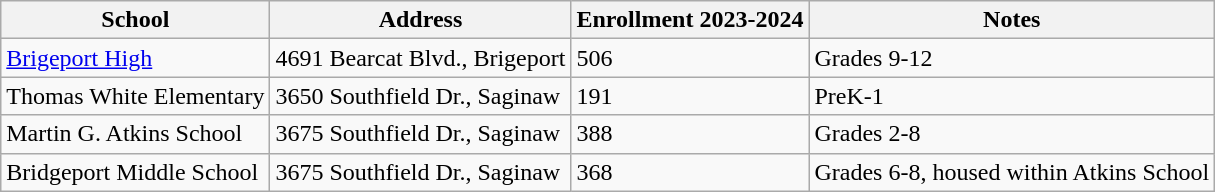<table class="wikitable">
<tr>
<th>School</th>
<th>Address</th>
<th>Enrollment 2023-2024</th>
<th>Notes</th>
</tr>
<tr>
<td><a href='#'>Brigeport High</a></td>
<td>4691 Bearcat Blvd., Brigeport</td>
<td>506</td>
<td>Grades 9-12</td>
</tr>
<tr>
<td>Thomas White Elementary</td>
<td>3650 Southfield Dr., Saginaw</td>
<td>191</td>
<td>PreK-1</td>
</tr>
<tr>
<td>Martin G. Atkins School</td>
<td>3675 Southfield Dr., Saginaw</td>
<td>388</td>
<td>Grades 2-8</td>
</tr>
<tr>
<td>Bridgeport Middle School</td>
<td>3675 Southfield Dr., Saginaw</td>
<td>368</td>
<td>Grades 6-8, housed within Atkins School</td>
</tr>
</table>
